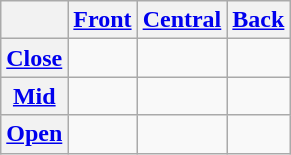<table class="wikitable">
<tr>
<th></th>
<th><strong><a href='#'>Front</a></strong></th>
<th><strong><a href='#'>Central</a></strong></th>
<th><strong><a href='#'>Back</a></strong></th>
</tr>
<tr>
<th><a href='#'>Close</a></th>
<td align=center></td>
<td></td>
<td align=center></td>
</tr>
<tr>
<th><a href='#'>Mid</a></th>
<td align=center></td>
<td></td>
<td align=center></td>
</tr>
<tr>
<th><a href='#'>Open</a></th>
<td></td>
<td align=center></td>
<td></td>
</tr>
</table>
